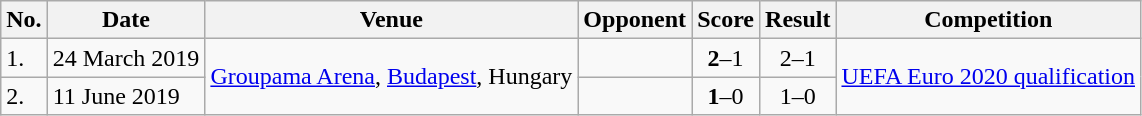<table class="wikitable" style="font-size:100%;">
<tr>
<th>No.</th>
<th>Date</th>
<th>Venue</th>
<th>Opponent</th>
<th>Score</th>
<th>Result</th>
<th>Competition</th>
</tr>
<tr>
<td>1.</td>
<td>24 March 2019</td>
<td rowspan=2><a href='#'>Groupama Arena</a>, <a href='#'>Budapest</a>, Hungary</td>
<td></td>
<td align=center><strong>2</strong>–1</td>
<td align=center>2–1</td>
<td rowspan=2><a href='#'>UEFA Euro 2020 qualification</a></td>
</tr>
<tr>
<td>2.</td>
<td>11 June 2019</td>
<td></td>
<td align=center><strong>1</strong>–0</td>
<td align=center>1–0</td>
</tr>
</table>
